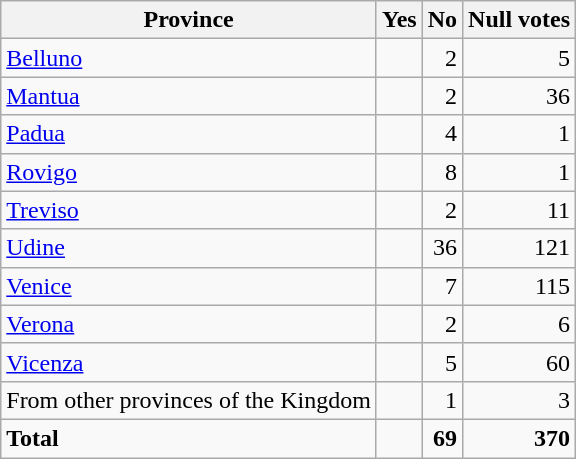<table class="wikitable" style="text-align:right">
<tr>
<th>Province</th>
<th>Yes</th>
<th>No</th>
<th>Null votes</th>
</tr>
<tr>
<td align=left><a href='#'>Belluno</a></td>
<td></td>
<td>2</td>
<td>5</td>
</tr>
<tr>
<td align=left><a href='#'>Mantua</a></td>
<td></td>
<td>2</td>
<td>36</td>
</tr>
<tr>
<td align=left><a href='#'>Padua</a></td>
<td></td>
<td>4</td>
<td>1</td>
</tr>
<tr>
<td align=left><a href='#'>Rovigo</a></td>
<td></td>
<td>8</td>
<td>1</td>
</tr>
<tr>
<td align=left><a href='#'>Treviso</a></td>
<td></td>
<td>2</td>
<td>11</td>
</tr>
<tr>
<td align=left><a href='#'>Udine</a></td>
<td></td>
<td>36</td>
<td>121</td>
</tr>
<tr>
<td align=left><a href='#'>Venice</a></td>
<td></td>
<td>7</td>
<td>115</td>
</tr>
<tr>
<td align=left><a href='#'>Verona</a></td>
<td></td>
<td>2</td>
<td>6</td>
</tr>
<tr>
<td align=left><a href='#'>Vicenza</a></td>
<td></td>
<td>5</td>
<td>60</td>
</tr>
<tr>
<td align=left>From other provinces of the Kingdom</td>
<td></td>
<td>1</td>
<td>3</td>
</tr>
<tr style="font-weight:bold">
<td align=left>Total</td>
<td></td>
<td>69</td>
<td>370</td>
</tr>
</table>
